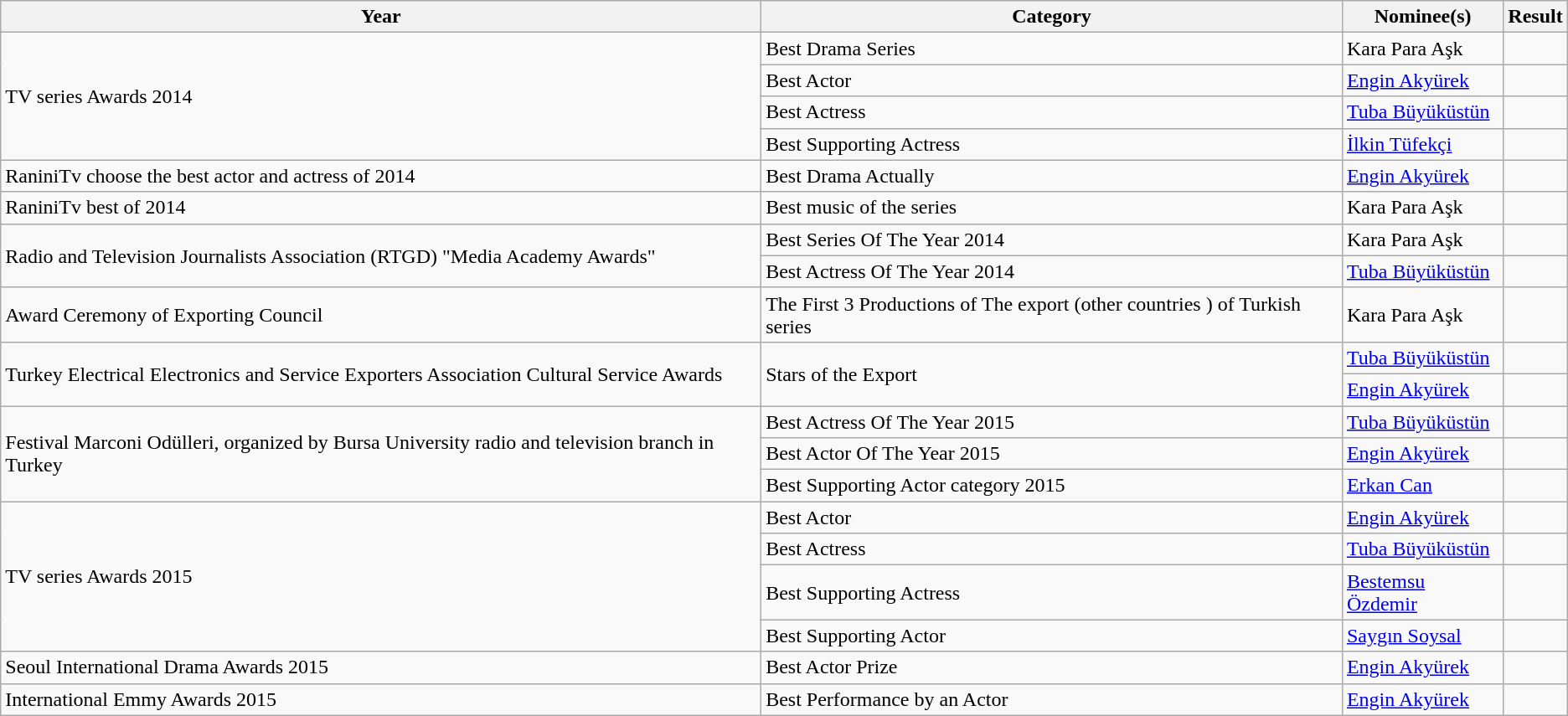<table class="wikitable">
<tr>
<th>Year</th>
<th>Category</th>
<th>Nominee(s)</th>
<th>Result</th>
</tr>
<tr>
<td rowspan="4">TV series Awards 2014</td>
<td>Best Drama Series</td>
<td>Kara Para Aşk</td>
<td></td>
</tr>
<tr>
<td>Best Actor</td>
<td><a href='#'>Engin Akyürek</a></td>
<td></td>
</tr>
<tr>
<td>Best Actress</td>
<td><a href='#'>Tuba Büyüküstün</a></td>
<td></td>
</tr>
<tr>
<td>Best Supporting Actress</td>
<td><a href='#'>İlkin Tüfekçi</a></td>
<td></td>
</tr>
<tr>
<td>RaniniTv choose the best actor and actress of 2014</td>
<td>Best  Drama Actually</td>
<td><a href='#'>Engin Akyürek</a></td>
<td></td>
</tr>
<tr>
<td>RaniniTv best of 2014</td>
<td>Best music of the series</td>
<td>Kara Para Aşk</td>
<td></td>
</tr>
<tr>
<td rowspan=2">Radio and Television Journalists Association (RTGD) "Media Academy Awards"</td>
<td>Best Series Of The Year 2014</td>
<td>Kara Para Aşk</td>
<td></td>
</tr>
<tr>
<td>Best Actress Of The Year 2014</td>
<td><a href='#'>Tuba Büyüküstün</a></td>
<td></td>
</tr>
<tr>
<td>Award Ceremony of Exporting Council</td>
<td>The First 3 Productions of The export (other countries ) of Turkish series</td>
<td>Kara Para Aşk</td>
<td></td>
</tr>
<tr>
<td rowspan="2">Turkey Electrical Electronics and Service Exporters Association Cultural Service Awards</td>
<td rowspan=2">Stars of the Export</td>
<td><a href='#'>Tuba Büyüküstün</a></td>
<td></td>
</tr>
<tr>
<td><a href='#'>Engin Akyürek</a></td>
<td></td>
</tr>
<tr>
<td rowspan="3">Festival Marconi Odülleri, organized by Bursa University radio and television branch in Turkey</td>
<td>Best Actress Of The Year 2015</td>
<td><a href='#'>Tuba Büyüküstün</a></td>
<td></td>
</tr>
<tr>
<td>Best Actor  Of The Year 2015</td>
<td><a href='#'>Engin Akyürek</a></td>
<td></td>
</tr>
<tr>
<td>Best Supporting Actor category 2015</td>
<td><a href='#'>Erkan Can</a></td>
<td></td>
</tr>
<tr>
<td rowspan=4">TV series Awards 2015</td>
<td>Best Actor</td>
<td><a href='#'>Engin Akyürek</a></td>
<td></td>
</tr>
<tr>
<td>Best Actress</td>
<td><a href='#'>Tuba Büyüküstün</a></td>
<td></td>
</tr>
<tr>
<td>Best Supporting Actress</td>
<td><a href='#'>Bestemsu Özdemir</a></td>
<td></td>
</tr>
<tr>
<td>Best Supporting Actor</td>
<td><a href='#'>Saygın Soysal</a></td>
<td></td>
</tr>
<tr>
<td>Seoul International Drama Awards 2015</td>
<td>Best Actor Prize</td>
<td><a href='#'>Engin Akyürek</a></td>
<td></td>
</tr>
<tr>
<td>International Emmy Awards 2015</td>
<td>Best Performance by an Actor</td>
<td><a href='#'>Engin Akyürek</a></td>
<td></td>
</tr>
</table>
